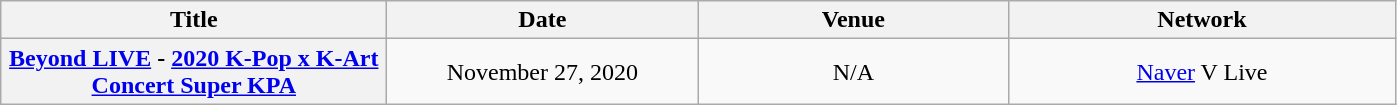<table class="wikitable plainrowheaders" style="text-align:center;">
<tr>
<th scope="col" width="250">Title</th>
<th scope="col" width="200">Date</th>
<th scope="col" width="200">Venue</th>
<th scope="col" width="250">Network</th>
</tr>
<tr>
<th scope="row" rowspan="2" align=center><a href='#'>Beyond LIVE</a> - <a href='#'>2020 K-Pop x K-Art Concert Super KPA</a></th>
<td>November 27, 2020</td>
<td>N/A</td>
<td><a href='#'>Naver</a> V Live</td>
</tr>
</table>
